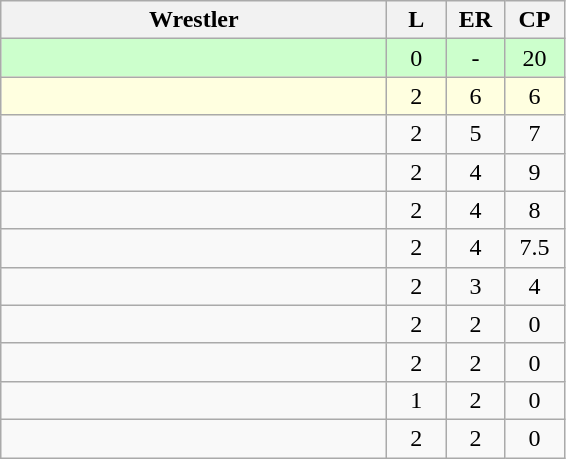<table class="wikitable" style="text-align: center;" |>
<tr>
<th width="250">Wrestler</th>
<th width="32">L</th>
<th width="32">ER</th>
<th width="32">CP</th>
</tr>
<tr bgcolor="ccffcc">
<td style="text-align:left;"></td>
<td>0</td>
<td>-</td>
<td>20</td>
</tr>
<tr bgcolor="lightyellow">
<td style="text-align:left;"></td>
<td>2</td>
<td>6</td>
<td>6</td>
</tr>
<tr>
<td style="text-align:left;"></td>
<td>2</td>
<td>5</td>
<td>7</td>
</tr>
<tr>
<td style="text-align:left;"></td>
<td>2</td>
<td>4</td>
<td>9</td>
</tr>
<tr>
<td style="text-align:left;"></td>
<td>2</td>
<td>4</td>
<td>8</td>
</tr>
<tr>
<td style="text-align:left;"></td>
<td>2</td>
<td>4</td>
<td>7.5</td>
</tr>
<tr>
<td style="text-align:left;"></td>
<td>2</td>
<td>3</td>
<td>4</td>
</tr>
<tr>
<td style="text-align:left;"></td>
<td>2</td>
<td>2</td>
<td>0</td>
</tr>
<tr>
<td style="text-align:left;"></td>
<td>2</td>
<td>2</td>
<td>0</td>
</tr>
<tr>
<td style="text-align:left;"></td>
<td>1</td>
<td>2</td>
<td>0</td>
</tr>
<tr>
<td style="text-align:left;"></td>
<td>2</td>
<td>2</td>
<td>0</td>
</tr>
</table>
